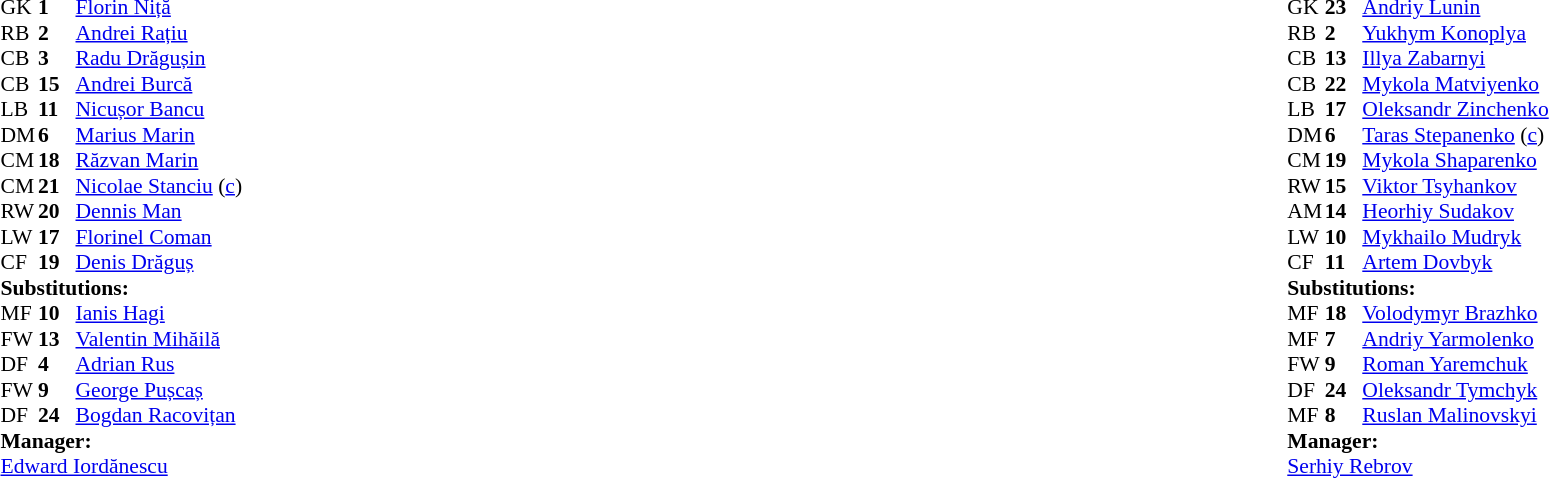<table width="100%">
<tr>
<td valign="top" width="40%"><br><table style="font-size:90%" cellspacing="0" cellpadding="0">
<tr>
<th width=25></th>
<th width=25></th>
</tr>
<tr>
<td>GK</td>
<td><strong>1</strong></td>
<td><a href='#'>Florin Niță</a></td>
</tr>
<tr>
<td>RB</td>
<td><strong>2</strong></td>
<td><a href='#'>Andrei Rațiu</a></td>
</tr>
<tr>
<td>CB</td>
<td><strong>3</strong></td>
<td><a href='#'>Radu Drăgușin</a></td>
</tr>
<tr>
<td>CB</td>
<td><strong>15</strong></td>
<td><a href='#'>Andrei Burcă</a></td>
</tr>
<tr>
<td>LB</td>
<td><strong>11</strong></td>
<td><a href='#'>Nicușor Bancu</a></td>
</tr>
<tr>
<td>DM</td>
<td><strong>6</strong></td>
<td><a href='#'>Marius Marin</a></td>
<td></td>
<td></td>
</tr>
<tr>
<td>CM</td>
<td><strong>18</strong></td>
<td><a href='#'>Răzvan Marin</a></td>
<td></td>
</tr>
<tr>
<td>CM</td>
<td><strong>21</strong></td>
<td><a href='#'>Nicolae Stanciu</a> (<a href='#'>c</a>)</td>
<td></td>
<td></td>
</tr>
<tr>
<td>RW</td>
<td><strong>20</strong></td>
<td><a href='#'>Dennis Man</a></td>
<td></td>
<td></td>
</tr>
<tr>
<td>LW</td>
<td><strong>17</strong></td>
<td><a href='#'>Florinel Coman</a></td>
<td></td>
<td></td>
</tr>
<tr>
<td>CF</td>
<td><strong>19</strong></td>
<td><a href='#'>Denis Drăguș</a></td>
<td></td>
<td></td>
</tr>
<tr>
<td colspan=3><strong>Substitutions:</strong></td>
</tr>
<tr>
<td>MF</td>
<td><strong>10</strong></td>
<td><a href='#'>Ianis Hagi</a></td>
<td></td>
<td></td>
</tr>
<tr>
<td>FW</td>
<td><strong>13</strong></td>
<td><a href='#'>Valentin Mihăilă</a></td>
<td></td>
<td></td>
</tr>
<tr>
<td>DF</td>
<td><strong>4</strong></td>
<td><a href='#'>Adrian Rus</a></td>
<td></td>
<td></td>
</tr>
<tr>
<td>FW</td>
<td><strong>9</strong></td>
<td><a href='#'>George Pușcaș</a></td>
<td></td>
<td></td>
</tr>
<tr>
<td>DF</td>
<td><strong>24</strong></td>
<td><a href='#'>Bogdan Racovițan</a></td>
<td></td>
<td></td>
</tr>
<tr>
<td colspan="3"><strong>Manager:</strong></td>
</tr>
<tr>
<td colspan="3"><a href='#'>Edward Iordănescu</a></td>
</tr>
</table>
</td>
<td valign="top"></td>
<td valign="top" width="50%"><br><table style="font-size:90%; margin:auto" cellspacing="0" cellpadding="0">
<tr>
<th width="25"></th>
<th width="25"></th>
</tr>
<tr>
<td>GK</td>
<td><strong>23</strong></td>
<td><a href='#'>Andriy Lunin</a></td>
</tr>
<tr>
<td>RB</td>
<td><strong>2</strong></td>
<td><a href='#'>Yukhym Konoplya</a></td>
<td></td>
<td></td>
</tr>
<tr>
<td>CB</td>
<td><strong>13</strong></td>
<td><a href='#'>Illya Zabarnyi</a></td>
</tr>
<tr>
<td>CB</td>
<td><strong>22</strong></td>
<td><a href='#'>Mykola Matviyenko</a></td>
</tr>
<tr>
<td>LB</td>
<td><strong>17</strong></td>
<td><a href='#'>Oleksandr Zinchenko</a></td>
</tr>
<tr>
<td>DM</td>
<td><strong>6</strong></td>
<td><a href='#'>Taras Stepanenko</a> (<a href='#'>c</a>)</td>
<td></td>
<td></td>
</tr>
<tr>
<td>CM</td>
<td><strong>19</strong></td>
<td><a href='#'>Mykola Shaparenko</a></td>
<td></td>
<td></td>
</tr>
<tr>
<td>RW</td>
<td><strong>15</strong></td>
<td><a href='#'>Viktor Tsyhankov</a></td>
<td></td>
<td></td>
</tr>
<tr>
<td>AM</td>
<td><strong>14</strong></td>
<td><a href='#'>Heorhiy Sudakov</a></td>
<td></td>
<td></td>
</tr>
<tr>
<td>LW</td>
<td><strong>10</strong></td>
<td><a href='#'>Mykhailo Mudryk</a></td>
</tr>
<tr>
<td>CF</td>
<td><strong>11</strong></td>
<td><a href='#'>Artem Dovbyk</a></td>
</tr>
<tr>
<td colspan=3><strong>Substitutions:</strong></td>
</tr>
<tr>
<td>MF</td>
<td><strong>18</strong></td>
<td><a href='#'>Volodymyr Brazhko</a></td>
<td></td>
<td></td>
</tr>
<tr>
<td>MF</td>
<td><strong>7</strong></td>
<td><a href='#'>Andriy Yarmolenko</a></td>
<td></td>
<td></td>
</tr>
<tr>
<td>FW</td>
<td><strong>9</strong></td>
<td><a href='#'>Roman Yaremchuk</a></td>
<td></td>
<td></td>
</tr>
<tr>
<td>DF</td>
<td><strong>24</strong></td>
<td><a href='#'>Oleksandr Tymchyk</a></td>
<td></td>
<td></td>
</tr>
<tr>
<td>MF</td>
<td><strong>8</strong></td>
<td><a href='#'>Ruslan Malinovskyi</a></td>
<td></td>
<td></td>
</tr>
<tr>
<td colspan="3"><strong>Manager:</strong></td>
</tr>
<tr>
<td colspan="3"><a href='#'>Serhiy Rebrov</a></td>
</tr>
</table>
</td>
</tr>
</table>
